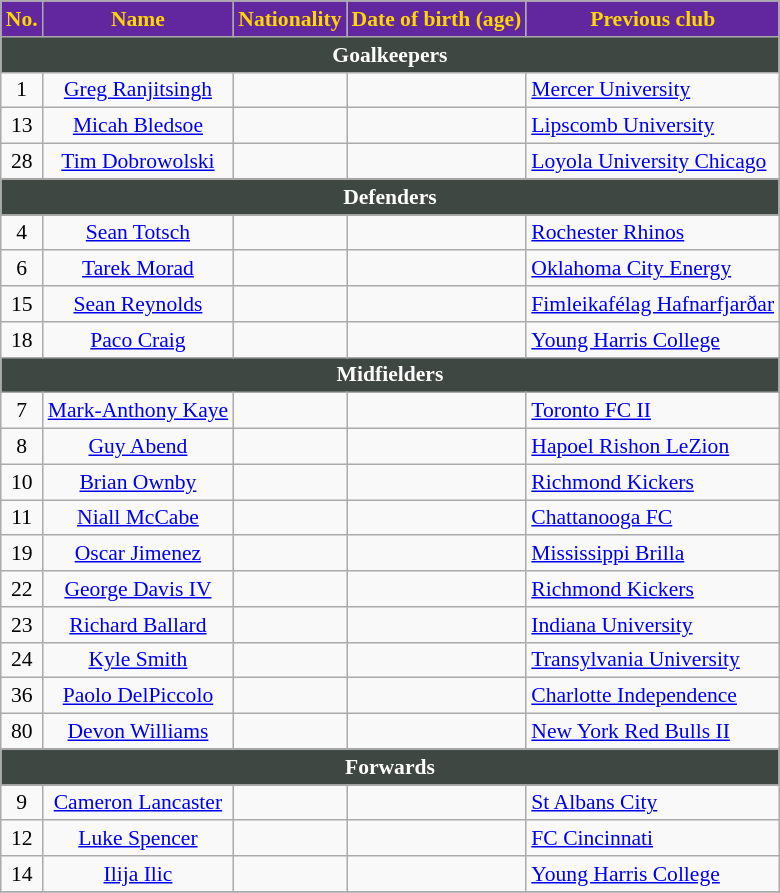<table class="wikitable" style="text-align:center; font-size:90%; width:;">
<tr>
<th style="background-color:#62279F; color:#FFD700;" text-align:center;">No.</th>
<th style="background-color:#62279F; color:#FFD700;" text-align:center;">Name</th>
<th style="background-color:#62279F; color:#FFD700;" text-align:center;">Nationality</th>
<th style="background-color:#62279F; color:#FFD700;" text-align:center;">Date of birth (age)</th>
<th style="background-color:#62279F; color:#FFD700;" text-align:center;">Previous club</th>
</tr>
<tr>
<th colspan="7" style="background:#3F4743; color:white; text-align:center;">Goalkeepers</th>
</tr>
<tr>
<td>1</td>
<td><a href='#'>Greg Ranjitsingh</a></td>
<td></td>
<td></td>
<td align=left> <a href='#'>Mercer University</a></td>
</tr>
<tr>
<td>13</td>
<td><a href='#'>Micah Bledsoe</a></td>
<td></td>
<td></td>
<td align=left> <a href='#'>Lipscomb University</a></td>
</tr>
<tr>
<td>28</td>
<td><a href='#'>Tim Dobrowolski</a></td>
<td></td>
<td></td>
<td align=left> <a href='#'>Loyola University Chicago</a></td>
</tr>
<tr>
<th colspan="7" style="background:#3F4743; color:white; text-align:center;">Defenders</th>
</tr>
<tr>
<td>4</td>
<td><a href='#'>Sean Totsch</a></td>
<td></td>
<td></td>
<td align=left> <a href='#'>Rochester Rhinos</a></td>
</tr>
<tr>
<td>6</td>
<td><a href='#'>Tarek Morad</a></td>
<td></td>
<td></td>
<td align=left> <a href='#'>Oklahoma City Energy</a></td>
</tr>
<tr>
<td>15</td>
<td><a href='#'>Sean Reynolds</a></td>
<td></td>
<td></td>
<td align=left> <a href='#'>Fimleikafélag Hafnarfjarðar</a></td>
</tr>
<tr>
<td>18</td>
<td><a href='#'>Paco Craig</a></td>
<td></td>
<td></td>
<td align=left> <a href='#'>Young Harris College</a></td>
</tr>
<tr>
<th colspan="7" style="background:#3F4743; color:white; text-align:center;">Midfielders</th>
</tr>
<tr>
<td>7</td>
<td><a href='#'>Mark-Anthony Kaye</a></td>
<td></td>
<td></td>
<td align=left> <a href='#'>Toronto FC II</a></td>
</tr>
<tr>
<td>8</td>
<td><a href='#'>Guy Abend</a></td>
<td></td>
<td></td>
<td align=left> <a href='#'>Hapoel Rishon LeZion</a></td>
</tr>
<tr>
<td>10</td>
<td><a href='#'>Brian Ownby</a></td>
<td></td>
<td></td>
<td align=left> <a href='#'>Richmond Kickers</a></td>
</tr>
<tr>
<td>11</td>
<td><a href='#'>Niall McCabe</a></td>
<td></td>
<td></td>
<td align=left> <a href='#'>Chattanooga FC</a></td>
</tr>
<tr>
<td>19</td>
<td><a href='#'>Oscar Jimenez</a></td>
<td></td>
<td></td>
<td align=left> <a href='#'>Mississippi Brilla</a></td>
</tr>
<tr>
<td>22</td>
<td><a href='#'>George Davis IV</a></td>
<td></td>
<td></td>
<td align=left> <a href='#'>Richmond Kickers</a></td>
</tr>
<tr>
<td>23</td>
<td><a href='#'>Richard Ballard</a></td>
<td></td>
<td></td>
<td align=left> <a href='#'>Indiana University</a></td>
</tr>
<tr>
<td>24</td>
<td><a href='#'>Kyle Smith</a></td>
<td></td>
<td></td>
<td align=left> <a href='#'>Transylvania University</a></td>
</tr>
<tr>
<td>36</td>
<td><a href='#'>Paolo DelPiccolo</a></td>
<td></td>
<td></td>
<td align=left> <a href='#'>Charlotte Independence</a></td>
</tr>
<tr>
<td>80</td>
<td><a href='#'>Devon Williams</a></td>
<td></td>
<td></td>
<td align=left> <a href='#'>New York Red Bulls II</a></td>
</tr>
<tr>
<th colspan="7" style="background:#3F4743; color:white; text-align:center;">Forwards</th>
</tr>
<tr>
<td>9</td>
<td><a href='#'>Cameron Lancaster</a></td>
<td></td>
<td></td>
<td align=left> <a href='#'>St Albans City</a></td>
</tr>
<tr>
<td>12</td>
<td><a href='#'>Luke Spencer</a></td>
<td></td>
<td></td>
<td align=left> <a href='#'>FC Cincinnati</a></td>
</tr>
<tr>
<td>14</td>
<td><a href='#'>Ilija Ilic</a></td>
<td></td>
<td></td>
<td align=left> <a href='#'>Young Harris College</a></td>
</tr>
<tr>
</tr>
</table>
